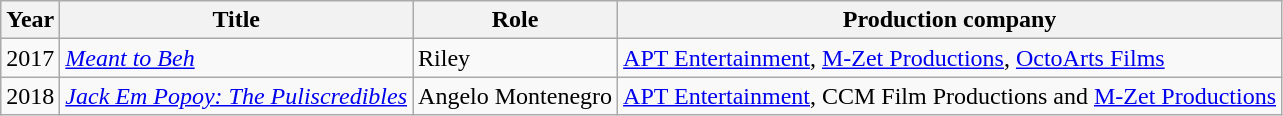<table class="wikitable">
<tr>
<th>Year</th>
<th>Title</th>
<th>Role</th>
<th>Production company</th>
</tr>
<tr>
<td>2017</td>
<td><em><a href='#'>Meant to Beh</a></em></td>
<td>Riley</td>
<td><a href='#'>APT Entertainment</a>, <a href='#'>M-Zet Productions</a>, <a href='#'>OctoArts Films</a></td>
</tr>
<tr>
<td>2018</td>
<td><em><a href='#'>Jack Em Popoy: The Puliscredibles</a></em></td>
<td>Angelo Montenegro</td>
<td><a href='#'>APT Entertainment</a>, CCM Film Productions and <a href='#'>M-Zet Productions</a></td>
</tr>
</table>
